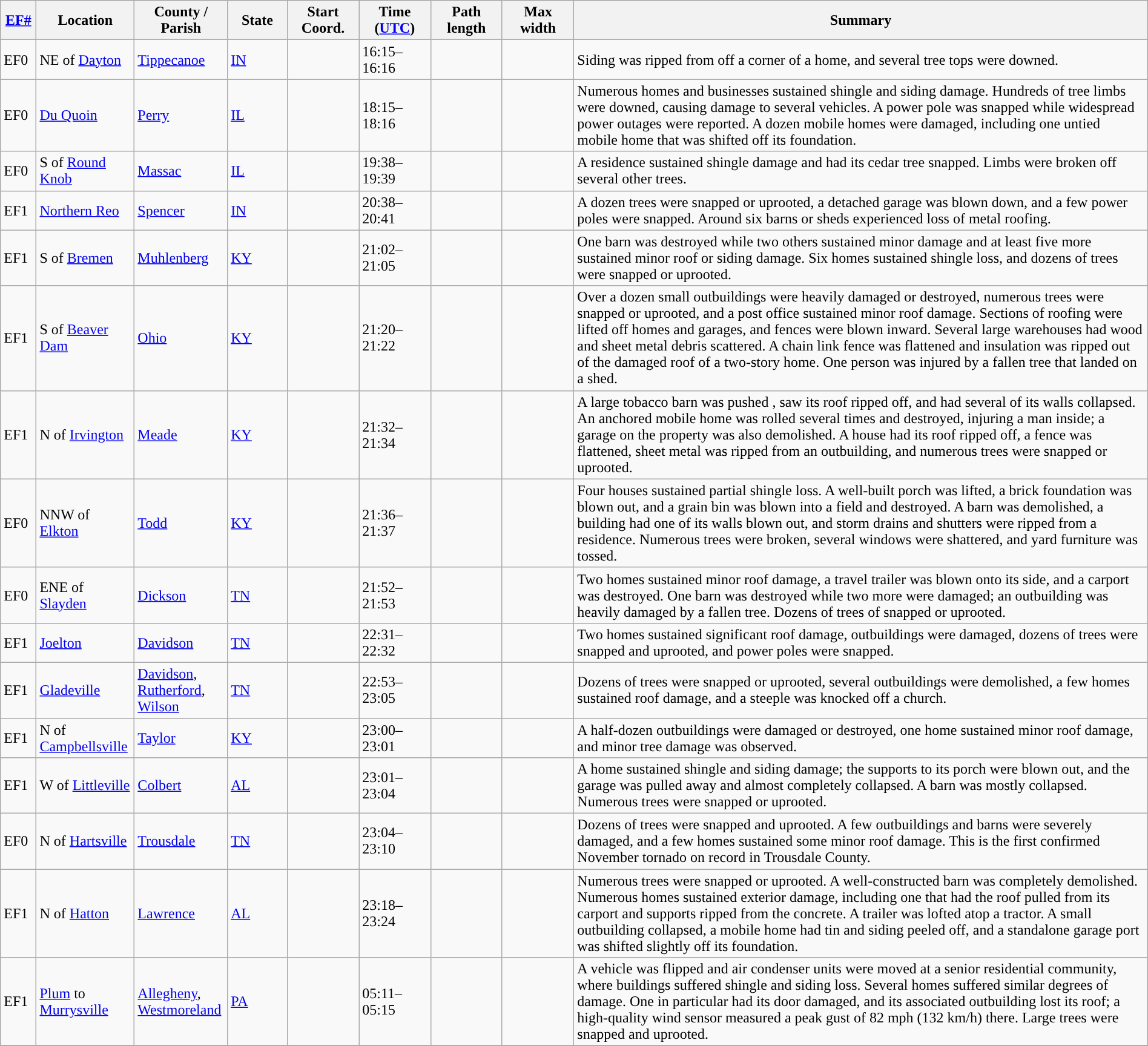<table class="wikitable sortable" style="width:100%;">
<tr>
<th scope="col"  style="width:3%; text-align:center;"><a href='#'>EF#</a></th>
<th scope="col"  style="width:7%; text-align:center;" class="unsortable">Location</th>
<th scope="col"  style="width:6%; text-align:center;" class="unsortable">County / Parish</th>
<th scope="col"  style="width:5%; text-align:center;">State</th>
<th scope="col"  style="width:6%; text-align:center;">Start Coord.</th>
<th scope="col"  style="width:6%; text-align:center;">Time (<a href='#'>UTC</a>)</th>
<th scope="col"  style="width:6%; text-align:center;">Path length</th>
<th scope="col"  style="width:6%; text-align:center;">Max width</th>
<th scope="col" class="unsortable" style="width:48%; text-align:center;">Summary</th>
</tr>
<tr>
<td>EF0</td>
<td>NE of <a href='#'>Dayton</a></td>
<td><a href='#'>Tippecanoe</a></td>
<td><a href='#'>IN</a></td>
<td></td>
<td>16:15–16:16</td>
<td></td>
<td></td>
<td>Siding was ripped from off a corner of a home, and several tree tops were downed.</td>
</tr>
<tr>
<td>EF0</td>
<td><a href='#'>Du Quoin</a></td>
<td><a href='#'>Perry</a></td>
<td><a href='#'>IL</a></td>
<td></td>
<td>18:15–18:16</td>
<td></td>
<td></td>
<td>Numerous homes and businesses sustained shingle and siding damage. Hundreds of tree limbs were downed, causing damage to several vehicles. A power pole was snapped while widespread power outages were reported. A dozen mobile homes were damaged, including one untied mobile home that was shifted off its foundation.</td>
</tr>
<tr>
<td>EF0</td>
<td>S of <a href='#'>Round Knob</a></td>
<td><a href='#'>Massac</a></td>
<td><a href='#'>IL</a></td>
<td></td>
<td>19:38–19:39</td>
<td></td>
<td></td>
<td>A residence sustained shingle damage and had its cedar tree snapped. Limbs were broken off several other trees.</td>
</tr>
<tr>
<td>EF1</td>
<td><a href='#'>Northern Reo</a></td>
<td><a href='#'>Spencer</a></td>
<td><a href='#'>IN</a></td>
<td></td>
<td>20:38–20:41</td>
<td></td>
<td></td>
<td>A dozen trees were snapped or uprooted, a detached garage was blown down, and a few power poles were snapped. Around six barns or sheds experienced loss of metal roofing.</td>
</tr>
<tr>
<td>EF1</td>
<td>S of <a href='#'>Bremen</a></td>
<td><a href='#'>Muhlenberg</a></td>
<td><a href='#'>KY</a></td>
<td></td>
<td>21:02–21:05</td>
<td></td>
<td></td>
<td>One barn was destroyed while two others sustained minor damage and at least five more sustained minor roof or siding damage. Six homes sustained shingle loss, and dozens of trees were snapped or uprooted.</td>
</tr>
<tr>
<td>EF1</td>
<td>S of <a href='#'>Beaver Dam</a></td>
<td><a href='#'>Ohio</a></td>
<td><a href='#'>KY</a></td>
<td></td>
<td>21:20–21:22</td>
<td></td>
<td></td>
<td>Over a dozen small outbuildings were heavily damaged or destroyed, numerous trees were snapped or uprooted, and a post office sustained minor roof damage. Sections of roofing were lifted off homes and garages, and fences were blown inward. Several large warehouses had wood and sheet metal debris scattered. A chain link fence was flattened and insulation was ripped out of the damaged roof of a two-story home. One person was injured by a fallen tree that landed on a shed.</td>
</tr>
<tr>
<td>EF1</td>
<td>N of <a href='#'>Irvington</a></td>
<td><a href='#'>Meade</a></td>
<td><a href='#'>KY</a></td>
<td></td>
<td>21:32–21:34</td>
<td></td>
<td></td>
<td>A large tobacco barn was pushed , saw its roof ripped off, and had several of its walls collapsed. An anchored mobile home was rolled several times and destroyed, injuring a man inside; a garage on the property was also demolished. A house had its roof ripped off, a fence was flattened, sheet metal was ripped from an outbuilding, and numerous trees were snapped or uprooted.</td>
</tr>
<tr>
<td>EF0</td>
<td>NNW of <a href='#'>Elkton</a></td>
<td><a href='#'>Todd</a></td>
<td><a href='#'>KY</a></td>
<td></td>
<td>21:36–21:37</td>
<td></td>
<td></td>
<td>Four houses sustained partial shingle loss. A well-built porch was lifted, a brick foundation was blown out, and a grain bin was blown  into a field and destroyed. A barn was demolished, a building had one of its walls blown out, and storm drains and shutters were ripped from a residence. Numerous trees were broken, several windows were shattered, and yard furniture was tossed.</td>
</tr>
<tr>
<td>EF0</td>
<td>ENE of <a href='#'>Slayden</a></td>
<td><a href='#'>Dickson</a></td>
<td><a href='#'>TN</a></td>
<td></td>
<td>21:52–21:53</td>
<td></td>
<td></td>
<td>Two homes sustained minor roof damage, a travel trailer was blown onto its side, and a carport was destroyed. One barn was destroyed while two more were damaged; an outbuilding was heavily damaged by a fallen tree. Dozens of trees of snapped or uprooted.</td>
</tr>
<tr>
<td>EF1</td>
<td><a href='#'>Joelton</a></td>
<td><a href='#'>Davidson</a></td>
<td><a href='#'>TN</a></td>
<td></td>
<td>22:31–22:32</td>
<td></td>
<td></td>
<td>Two homes sustained significant roof damage, outbuildings were damaged, dozens of trees were snapped and uprooted, and power poles were snapped.</td>
</tr>
<tr>
<td>EF1</td>
<td><a href='#'>Gladeville</a></td>
<td><a href='#'>Davidson</a>, <a href='#'>Rutherford</a>, <a href='#'>Wilson</a></td>
<td><a href='#'>TN</a></td>
<td></td>
<td>22:53–23:05</td>
<td></td>
<td></td>
<td>Dozens of trees were snapped or uprooted, several outbuildings were demolished, a few homes sustained roof damage, and a steeple was knocked off a church.</td>
</tr>
<tr>
<td>EF1</td>
<td>N of <a href='#'>Campbellsville</a></td>
<td><a href='#'>Taylor</a></td>
<td><a href='#'>KY</a></td>
<td></td>
<td>23:00–23:01</td>
<td></td>
<td></td>
<td>A half-dozen outbuildings were damaged or destroyed, one home sustained minor roof damage, and minor tree damage was observed.</td>
</tr>
<tr>
<td>EF1</td>
<td>W of <a href='#'>Littleville</a></td>
<td><a href='#'>Colbert</a></td>
<td><a href='#'>AL</a></td>
<td></td>
<td>23:01–23:04</td>
<td></td>
<td></td>
<td>A home sustained shingle and siding damage; the supports to its porch were blown out, and the garage was pulled away and almost completely collapsed. A barn was mostly collapsed. Numerous trees were snapped or uprooted.</td>
</tr>
<tr>
<td>EF0</td>
<td>N of <a href='#'>Hartsville</a></td>
<td><a href='#'>Trousdale</a></td>
<td><a href='#'>TN</a></td>
<td></td>
<td>23:04–23:10</td>
<td></td>
<td></td>
<td>Dozens of trees were snapped and uprooted. A few outbuildings and barns were severely damaged, and a few homes sustained some minor roof damage. This is the first confirmed November tornado on record in Trousdale County.</td>
</tr>
<tr>
<td>EF1</td>
<td>N of <a href='#'>Hatton</a></td>
<td><a href='#'>Lawrence</a></td>
<td><a href='#'>AL</a></td>
<td></td>
<td>23:18–23:24</td>
<td></td>
<td></td>
<td>Numerous trees were snapped or uprooted. A well-constructed barn was completely demolished. Numerous homes sustained exterior damage, including one that had the roof pulled from its carport and supports ripped from the concrete. A trailer was lofted atop a tractor. A small outbuilding collapsed, a mobile home had tin and siding peeled off, and a standalone garage port was shifted slightly off its foundation.</td>
</tr>
<tr>
<td>EF1</td>
<td><a href='#'>Plum</a> to <a href='#'>Murrysville</a></td>
<td><a href='#'>Allegheny</a>, <a href='#'>Westmoreland</a></td>
<td><a href='#'>PA</a></td>
<td></td>
<td>05:11–05:15</td>
<td></td>
<td></td>
<td>A vehicle was flipped and air condenser units were moved at a senior residential community, where buildings suffered shingle and siding loss. Several homes suffered similar degrees of damage. One in particular had its door damaged, and its associated outbuilding lost its roof; a high-quality wind sensor measured a peak gust of 82 mph (132 km/h) there. Large trees were snapped and uprooted.</td>
</tr>
<tr>
</tr>
</table>
